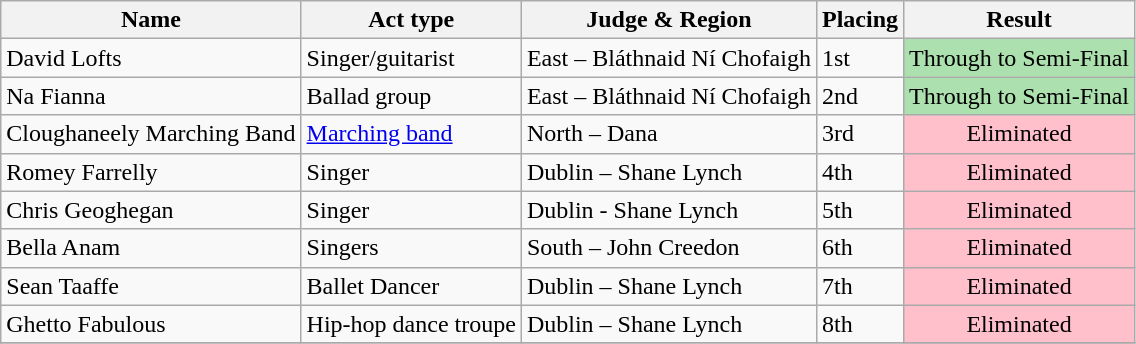<table class="wikitable">
<tr>
<th>Name</th>
<th>Act type</th>
<th>Judge & Region</th>
<th>Placing</th>
<th>Result</th>
</tr>
<tr>
<td>David Lofts</td>
<td>Singer/guitarist</td>
<td>East – Bláthnaid Ní Chofaigh</td>
<td>1st</td>
<td style="background:#ACE1AF;" align="center">Through to Semi-Final</td>
</tr>
<tr>
<td>Na Fianna</td>
<td>Ballad group</td>
<td>East – Bláthnaid Ní Chofaigh</td>
<td>2nd</td>
<td style="background:#ACE1AF;" align="center">Through to Semi-Final</td>
</tr>
<tr>
<td>Cloughaneely Marching Band</td>
<td><a href='#'>Marching band</a></td>
<td>North – Dana</td>
<td>3rd</td>
<td style="background:pink" align="center">Eliminated</td>
</tr>
<tr>
<td>Romey Farrelly</td>
<td>Singer</td>
<td>Dublin – Shane Lynch</td>
<td>4th</td>
<td style="background:pink" align="center">Eliminated</td>
</tr>
<tr>
<td>Chris Geoghegan</td>
<td>Singer</td>
<td>Dublin - Shane Lynch</td>
<td>5th</td>
<td style="background:pink" align="center">Eliminated</td>
</tr>
<tr>
<td>Bella Anam</td>
<td>Singers</td>
<td>South – John Creedon</td>
<td>6th</td>
<td style="background:pink" align="center">Eliminated</td>
</tr>
<tr>
<td>Sean Taaffe</td>
<td>Ballet Dancer</td>
<td>Dublin – Shane Lynch</td>
<td>7th</td>
<td style="background:pink" align="center">Eliminated</td>
</tr>
<tr>
<td>Ghetto Fabulous</td>
<td>Hip-hop dance troupe</td>
<td>Dublin – Shane Lynch</td>
<td>8th</td>
<td style="background:pink" align="center">Eliminated</td>
</tr>
<tr>
</tr>
</table>
